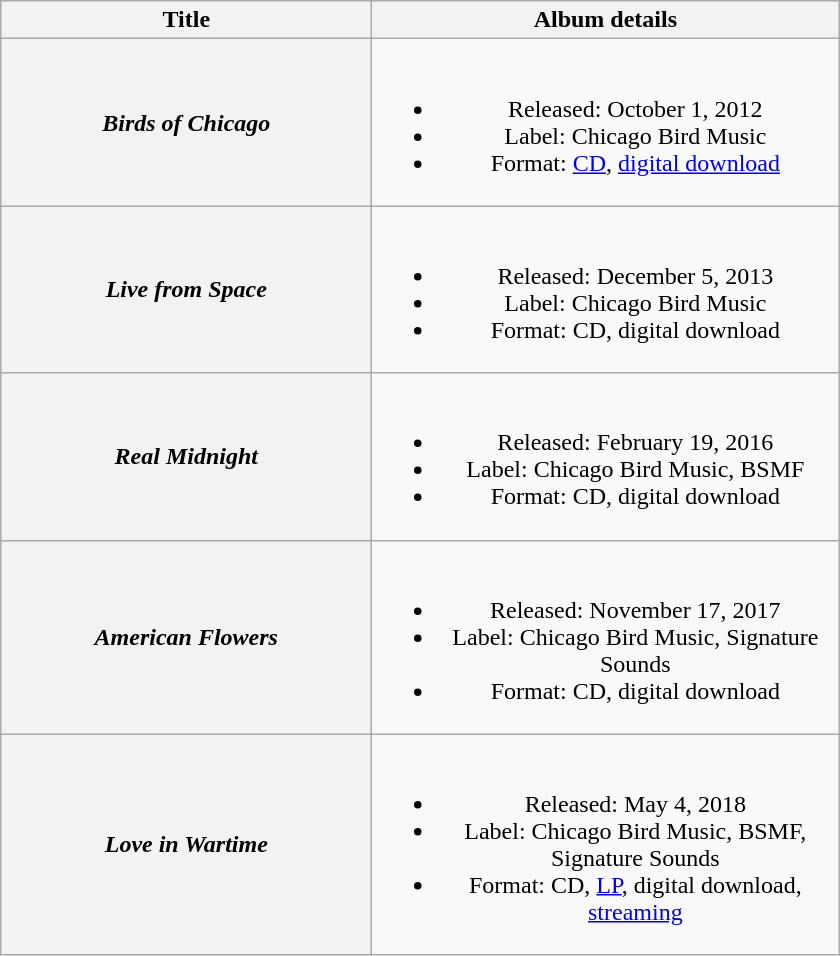<table class="wikitable plainrowheaders" style="text-align:center">
<tr>
<th scope="col" style="width:15em;">Title</th>
<th scope="col" style="width:19em;">Album details</th>
</tr>
<tr>
<th scope="row"><em>Birds of Chicago</em></th>
<td><br><ul><li>Released: October 1, 2012</li><li>Label: Chicago Bird Music</li><li>Format: <a href='#'>CD</a>, <a href='#'>digital download</a></li></ul></td>
</tr>
<tr>
<th scope="row"><em>Live from Space</em></th>
<td><br><ul><li>Released: December 5, 2013</li><li>Label: Chicago Bird Music</li><li>Format: CD, digital download</li></ul></td>
</tr>
<tr>
<th scope="row"><em>Real Midnight</em></th>
<td><br><ul><li>Released: February 19, 2016</li><li>Label: Chicago Bird Music, BSMF</li><li>Format: CD, digital download</li></ul></td>
</tr>
<tr>
<th scope="row"><em>American Flowers</em></th>
<td><br><ul><li>Released: November 17, 2017</li><li>Label: Chicago Bird Music, Signature Sounds</li><li>Format: CD, digital download</li></ul></td>
</tr>
<tr>
<th scope="row"><em>Love in Wartime</em></th>
<td><br><ul><li>Released: May 4, 2018</li><li>Label: Chicago Bird Music, BSMF, Signature Sounds</li><li>Format: CD, <a href='#'>LP</a>, digital download, <a href='#'>streaming</a></li></ul></td>
</tr>
</table>
